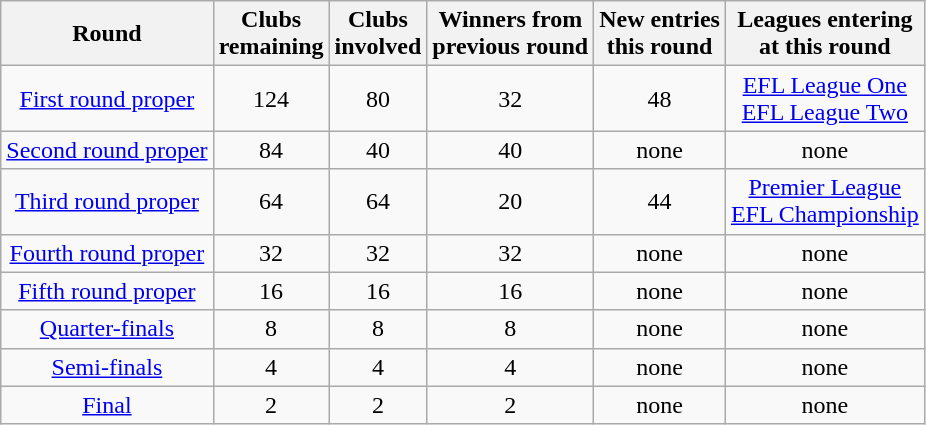<table class="wikitable" style="text-align:center">
<tr>
<th>Round</th>
<th>Clubs<br>remaining</th>
<th>Clubs<br>involved</th>
<th>Winners from<br>previous round</th>
<th>New entries<br>this round</th>
<th>Leagues entering<br>at this round</th>
</tr>
<tr>
<td><a href='#'>First round proper</a></td>
<td>124</td>
<td>80</td>
<td>32</td>
<td>48</td>
<td><a href='#'>EFL League One</a><br><a href='#'>EFL League Two</a></td>
</tr>
<tr>
<td><a href='#'>Second round proper</a></td>
<td>84</td>
<td>40</td>
<td>40</td>
<td>none</td>
<td>none</td>
</tr>
<tr>
<td><a href='#'>Third round proper</a></td>
<td>64</td>
<td>64</td>
<td>20</td>
<td>44</td>
<td><a href='#'>Premier League</a><br><a href='#'>EFL Championship</a></td>
</tr>
<tr>
<td><a href='#'>Fourth round proper</a></td>
<td>32</td>
<td>32</td>
<td>32</td>
<td>none</td>
<td>none</td>
</tr>
<tr>
<td><a href='#'>Fifth round proper</a></td>
<td>16</td>
<td>16</td>
<td>16</td>
<td>none</td>
<td>none</td>
</tr>
<tr>
<td><a href='#'>Quarter-finals</a></td>
<td>8</td>
<td>8</td>
<td>8</td>
<td>none</td>
<td>none</td>
</tr>
<tr>
<td><a href='#'>Semi-finals</a></td>
<td>4</td>
<td>4</td>
<td>4</td>
<td>none</td>
<td>none</td>
</tr>
<tr>
<td><a href='#'>Final</a></td>
<td>2</td>
<td>2</td>
<td>2</td>
<td>none</td>
<td>none</td>
</tr>
</table>
